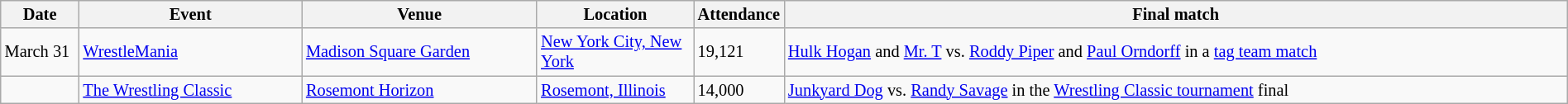<table id="Past_events_1985" class="sortable wikitable succession-box" style="font-size:85%; width:100%">
<tr>
<th scope="col" style="width:5%;">Date</th>
<th scope="col" style="width:1">Event</th>
<th scope="col" style="width:15%;">Venue</th>
<th scope="col" style="width:10%;">Location</th>
<th scope="col" style="width:5%;">Attendance</th>
<th scope="col" style="width:50%;">Final match</th>
</tr>
<tr>
<td>March 31</td>
<td><a href='#'>WrestleMania</a></td>
<td><a href='#'>Madison Square Garden</a></td>
<td><a href='#'>New York City, New York</a></td>
<td>19,121</td>
<td><a href='#'>Hulk Hogan</a> and <a href='#'>Mr. T</a> vs. <a href='#'>Roddy Piper</a> and <a href='#'>Paul Orndorff</a> in a <a href='#'>tag team match</a></td>
</tr>
<tr>
<td></td>
<td><a href='#'>The Wrestling Classic</a></td>
<td><a href='#'>Rosemont Horizon</a></td>
<td><a href='#'>Rosemont, Illinois</a></td>
<td>14,000</td>
<td><a href='#'>Junkyard Dog</a> vs. <a href='#'>Randy Savage</a> in the <a href='#'>Wrestling Classic tournament</a> final</td>
</tr>
</table>
